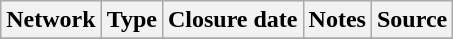<table class="wikitable sortable">
<tr>
<th>Network</th>
<th>Type</th>
<th>Closure date</th>
<th>Notes</th>
<th>Source</th>
</tr>
<tr>
</tr>
</table>
